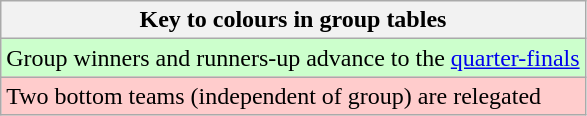<table class="wikitable">
<tr>
<th>Key to colours in group tables</th>
</tr>
<tr bgcolor=#ccffcc>
<td>Group winners and runners-up advance to the <a href='#'>quarter-finals</a></td>
</tr>
<tr bgcolor=#FFCCCC>
<td>Two bottom teams (independent of group) are relegated</td>
</tr>
</table>
